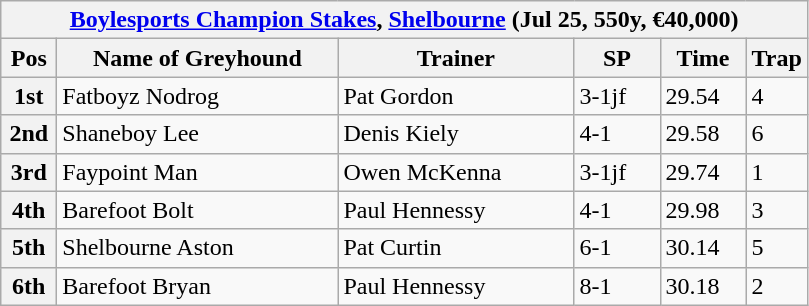<table class="wikitable">
<tr>
<th colspan="6"><a href='#'>Boylesports Champion Stakes</a>, <a href='#'>Shelbourne</a> (Jul 25, 550y, €40,000)</th>
</tr>
<tr>
<th width=30>Pos</th>
<th width=180>Name of Greyhound</th>
<th width=150>Trainer</th>
<th width=50>SP</th>
<th width=50>Time</th>
<th width=30>Trap</th>
</tr>
<tr>
<th>1st</th>
<td>Fatboyz Nodrog</td>
<td>Pat Gordon</td>
<td>3-1jf</td>
<td>29.54</td>
<td>4</td>
</tr>
<tr>
<th>2nd</th>
<td>Shaneboy Lee</td>
<td>Denis Kiely</td>
<td>4-1</td>
<td>29.58</td>
<td>6</td>
</tr>
<tr>
<th>3rd</th>
<td>Faypoint Man</td>
<td>Owen McKenna</td>
<td>3-1jf</td>
<td>29.74</td>
<td>1</td>
</tr>
<tr>
<th>4th</th>
<td>Barefoot Bolt</td>
<td>Paul Hennessy</td>
<td>4-1</td>
<td>29.98</td>
<td>3</td>
</tr>
<tr>
<th>5th</th>
<td>Shelbourne Aston</td>
<td>Pat Curtin</td>
<td>6-1</td>
<td>30.14</td>
<td>5</td>
</tr>
<tr>
<th>6th</th>
<td>Barefoot Bryan</td>
<td>Paul Hennessy</td>
<td>8-1</td>
<td>30.18</td>
<td>2</td>
</tr>
</table>
